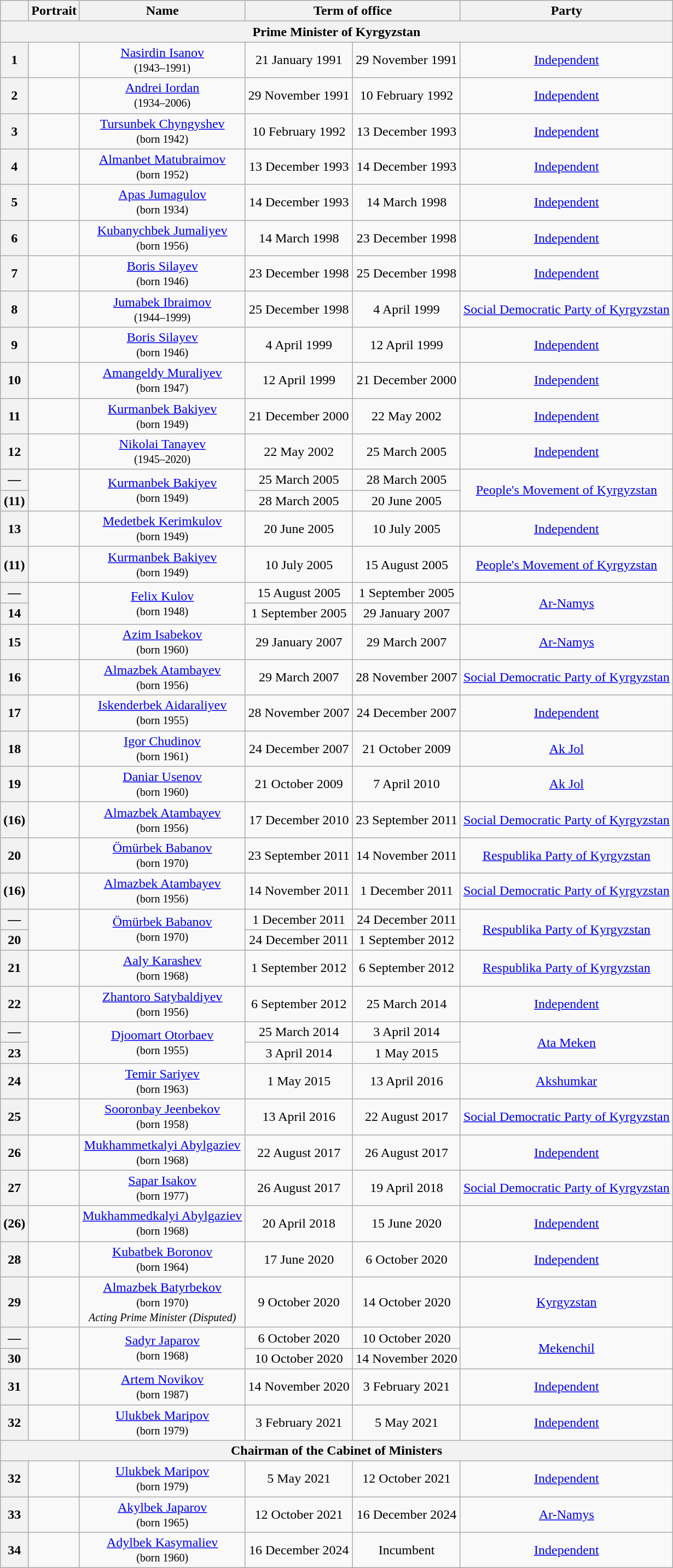<table class="wikitable" style="text-align:center">
<tr>
<th></th>
<th>Portrait</th>
<th>Name<br></th>
<th colspan=2>Term of office</th>
<th>Party</th>
</tr>
<tr>
<th colspan="6">Prime Minister of Kyrgyzstan<br></th>
</tr>
<tr>
<th>1</th>
<td></td>
<td><a href='#'>Nasirdin Isanov</a><br><small>(1943–1991)</small></td>
<td>21 January 1991</td>
<td>29 November 1991</td>
<td><a href='#'>Independent</a></td>
</tr>
<tr>
<th>2</th>
<td></td>
<td><a href='#'>Andrei Iordan</a><br><small>(1934–2006)</small><br></td>
<td>29 November 1991</td>
<td>10 February 1992</td>
<td><a href='#'>Independent</a></td>
</tr>
<tr>
<th>3</th>
<td></td>
<td><a href='#'>Tursunbek Chyngyshev</a><br><small>(born 1942)</small></td>
<td>10 February 1992</td>
<td>13 December 1993</td>
<td><a href='#'>Independent</a></td>
</tr>
<tr>
<th>4</th>
<td></td>
<td><a href='#'>Almanbet Matubraimov</a><br><small>(born 1952)</small><br></td>
<td>13 December 1993</td>
<td>14 December 1993</td>
<td><a href='#'>Independent</a></td>
</tr>
<tr>
<th>5</th>
<td></td>
<td><a href='#'>Apas Jumagulov</a><br><small>(born 1934)</small></td>
<td>14 December 1993</td>
<td>14 March 1998</td>
<td><a href='#'>Independent</a></td>
</tr>
<tr>
<th>6</th>
<td></td>
<td><a href='#'>Kubanychbek Jumaliyev</a><br><small>(born 1956)</small></td>
<td>14 March 1998</td>
<td>23 December 1998</td>
<td><a href='#'>Independent</a></td>
</tr>
<tr>
<th>7</th>
<td></td>
<td><a href='#'>Boris Silayev</a><br><small>(born 1946)</small><br></td>
<td>23 December 1998</td>
<td>25 December 1998</td>
<td><a href='#'>Independent</a></td>
</tr>
<tr>
<th>8</th>
<td></td>
<td><a href='#'>Jumabek Ibraimov</a><br><small>(1944–1999)</small></td>
<td>25 December 1998</td>
<td>4 April 1999</td>
<td><a href='#'>Social Democratic Party of Kyrgyzstan</a></td>
</tr>
<tr>
<th>9</th>
<td></td>
<td><a href='#'>Boris Silayev</a><br><small>(born 1946)</small><br></td>
<td>4 April 1999</td>
<td>12 April 1999</td>
<td><a href='#'>Independent</a></td>
</tr>
<tr>
<th>10</th>
<td></td>
<td><a href='#'>Amangeldy Muraliyev</a><br><small>(born 1947)</small></td>
<td>12 April 1999</td>
<td>21 December 2000</td>
<td><a href='#'>Independent</a></td>
</tr>
<tr>
<th>11</th>
<td></td>
<td><a href='#'>Kurmanbek Bakiyev</a><br><small>(born 1949)</small></td>
<td>21 December 2000</td>
<td>22 May 2002</td>
<td><a href='#'>Independent</a></td>
</tr>
<tr>
<th>12</th>
<td></td>
<td><a href='#'>Nikolai Tanayev</a><br><small>(1945–2020)</small></td>
<td>22 May 2002</td>
<td>25 March 2005</td>
<td><a href='#'>Independent</a></td>
</tr>
<tr>
<th>—</th>
<td rowspan="2"></td>
<td rowspan="2"><a href='#'>Kurmanbek Bakiyev</a><br><small>(born 1949)</small></td>
<td>25 March 2005</td>
<td>28 March 2005</td>
<td rowspan="2"><a href='#'>People's Movement of Kyrgyzstan</a></td>
</tr>
<tr>
<th>(11)</th>
<td>28 March 2005</td>
<td>20 June 2005</td>
</tr>
<tr>
<th>13</th>
<td></td>
<td><a href='#'>Medetbek Kerimkulov</a><br><small>(born 1949)</small><br></td>
<td>20 June 2005</td>
<td>10 July 2005</td>
<td><a href='#'>Independent</a></td>
</tr>
<tr>
<th>(11)</th>
<td></td>
<td><a href='#'>Kurmanbek Bakiyev</a><br><small>(born 1949)</small></td>
<td>10 July 2005</td>
<td>15 August 2005</td>
<td><a href='#'>People's Movement of Kyrgyzstan</a></td>
</tr>
<tr>
<th>—</th>
<td rowspan="2"></td>
<td rowspan="2"><a href='#'>Felix Kulov</a><br><small>(born 1948)</small></td>
<td>15 August 2005</td>
<td>1 September 2005</td>
<td rowspan="2"><a href='#'>Ar-Namys</a></td>
</tr>
<tr>
<th>14</th>
<td>1 September 2005</td>
<td>29 January 2007</td>
</tr>
<tr>
<th>15</th>
<td></td>
<td><a href='#'>Azim Isabekov</a><br><small>(born 1960)</small></td>
<td>29 January 2007</td>
<td>29 March 2007</td>
<td><a href='#'>Ar-Namys</a></td>
</tr>
<tr>
<th>16</th>
<td></td>
<td><a href='#'>Almazbek Atambayev</a><br><small>(born 1956)</small></td>
<td>29 March 2007</td>
<td>28 November 2007</td>
<td><a href='#'>Social Democratic Party of Kyrgyzstan</a></td>
</tr>
<tr>
<th>17</th>
<td></td>
<td><a href='#'>Iskenderbek Aidaraliyev</a><br><small>(born 1955)</small></td>
<td>28 November 2007</td>
<td>24 December 2007</td>
<td><a href='#'>Independent</a></td>
</tr>
<tr>
<th>18</th>
<td></td>
<td><a href='#'>Igor Chudinov</a><br><small>(born 1961)</small></td>
<td>24 December 2007</td>
<td>21 October 2009</td>
<td><a href='#'>Ak Jol</a></td>
</tr>
<tr>
<th>19</th>
<td></td>
<td><a href='#'>Daniar Usenov</a><br><small>(born 1960)</small></td>
<td>21 October 2009</td>
<td>7 April 2010</td>
<td><a href='#'>Ak Jol</a></td>
</tr>
<tr>
<th>(16)</th>
<td></td>
<td><a href='#'>Almazbek Atambayev</a><br><small>(born 1956)</small></td>
<td>17 December 2010</td>
<td>23 September 2011</td>
<td><a href='#'>Social Democratic Party of Kyrgyzstan</a></td>
</tr>
<tr>
<th>20</th>
<td></td>
<td><a href='#'>Ömürbek Babanov</a><br><small>(born 1970)</small><br></td>
<td>23 September 2011</td>
<td>14 November 2011</td>
<td><a href='#'>Respublika Party of Kyrgyzstan</a></td>
</tr>
<tr>
<th>(16)</th>
<td></td>
<td><a href='#'>Almazbek Atambayev</a><br><small>(born 1956)</small></td>
<td>14 November 2011</td>
<td>1 December 2011</td>
<td><a href='#'>Social Democratic Party of Kyrgyzstan</a></td>
</tr>
<tr>
<th>—</th>
<td rowspan="2"></td>
<td rowspan="2"><a href='#'>Ömürbek Babanov</a><br><small>(born 1970)</small></td>
<td>1 December 2011</td>
<td>24 December 2011</td>
<td rowspan="2"><a href='#'>Respublika Party of Kyrgyzstan</a></td>
</tr>
<tr>
<th>20</th>
<td>24 December 2011</td>
<td>1 September 2012</td>
</tr>
<tr>
<th>21</th>
<td></td>
<td><a href='#'>Aaly Karashev</a><br><small>(born 1968)</small><br></td>
<td>1 September 2012</td>
<td>6 September 2012</td>
<td><a href='#'>Respublika Party of Kyrgyzstan</a></td>
</tr>
<tr>
<th>22</th>
<td></td>
<td><a href='#'>Zhantoro Satybaldiyev</a><br><small>(born 1956)</small></td>
<td>6 September 2012</td>
<td>25 March 2014</td>
<td><a href='#'>Independent</a></td>
</tr>
<tr>
<th>—</th>
<td rowspan="2"></td>
<td rowspan="2"><a href='#'>Djoomart Otorbaev</a><br><small>(born 1955)</small></td>
<td>25 March 2014</td>
<td>3 April 2014</td>
<td rowspan="2"><a href='#'>Ata Meken</a></td>
</tr>
<tr>
<th>23</th>
<td>3 April 2014</td>
<td>1 May 2015</td>
</tr>
<tr>
<th>24</th>
<td></td>
<td><a href='#'>Temir Sariyev</a><br><small>(born 1963)</small></td>
<td>1 May 2015</td>
<td>13 April 2016</td>
<td><a href='#'>Akshumkar</a></td>
</tr>
<tr>
<th>25</th>
<td></td>
<td><a href='#'>Sooronbay Jeenbekov</a><br><small>(born 1958)</small></td>
<td>13 April 2016</td>
<td>22 August 2017</td>
<td><a href='#'>Social Democratic Party of Kyrgyzstan</a></td>
</tr>
<tr>
<th>26</th>
<td></td>
<td><a href='#'>Mukhammetkalyi Abylgaziev</a><br><small>(born 1968)</small></td>
<td>22 August 2017</td>
<td>26 August 2017</td>
<td><a href='#'>Independent</a></td>
</tr>
<tr>
<th>27</th>
<td></td>
<td><a href='#'>Sapar Isakov</a><br><small>(born 1977)</small></td>
<td>26 August 2017</td>
<td>19 April 2018</td>
<td><a href='#'>Social Democratic Party of Kyrgyzstan</a></td>
</tr>
<tr>
<th>(26)</th>
<td></td>
<td><a href='#'>Mukhammedkalyi Abylgaziev</a><br><small>(born 1968)</small></td>
<td>20 April 2018</td>
<td>15 June 2020</td>
<td><a href='#'>Independent</a></td>
</tr>
<tr>
<th>28</th>
<td></td>
<td><a href='#'>Kubatbek Boronov</a><br><small>(born 1964)</small></td>
<td>17 June 2020</td>
<td>6 October 2020</td>
<td><a href='#'>Independent</a></td>
</tr>
<tr>
<th>29</th>
<td></td>
<td><a href='#'>Almazbek Batyrbekov</a><br><small>(born 1970)</small><br><small><em>Acting Prime Minister (Disputed)</em></small></td>
<td>9 October 2020</td>
<td>14 October 2020</td>
<td><a href='#'>Kyrgyzstan</a></td>
</tr>
<tr>
<th>—</th>
<td rowspan="2"></td>
<td rowspan="2"><a href='#'>Sadyr Japarov</a><br><small>(born 1968)</small></td>
<td>6 October 2020</td>
<td>10 October 2020</td>
<td rowspan="2"><a href='#'>Mekenchil</a></td>
</tr>
<tr>
<th>30</th>
<td>10 October 2020</td>
<td>14 November 2020</td>
</tr>
<tr>
<th>31</th>
<td></td>
<td><a href='#'>Artem Novikov</a><br><small>(born 1987)</small><br></td>
<td>14 November 2020</td>
<td>3 February 2021</td>
<td><a href='#'>Independent</a></td>
</tr>
<tr>
<th>32</th>
<td></td>
<td><a href='#'>Ulukbek Maripov</a><br><small>(born 1979)</small></td>
<td>3 February 2021</td>
<td>5 May 2021</td>
<td><a href='#'>Independent</a></td>
</tr>
<tr>
<th colspan="6">Chairman of the Cabinet of Ministers<br></th>
</tr>
<tr>
<th>32</th>
<td></td>
<td><a href='#'>Ulukbek Maripov</a><br><small>(born 1979)</small></td>
<td>5 May 2021</td>
<td>12 October 2021</td>
<td><a href='#'>Independent</a></td>
</tr>
<tr>
<th>33</th>
<td></td>
<td><a href='#'>Akylbek Japarov</a><br><small>(born 1965)</small></td>
<td>12 October 2021</td>
<td>16 December 2024</td>
<td><a href='#'>Ar-Namys</a></td>
</tr>
<tr>
<th>34</th>
<td></td>
<td><a href='#'>Adylbek Kasymaliev</a><br><small>(born 1960)</small></td>
<td>16 December 2024</td>
<td>Incumbent</td>
<td><a href='#'>Independent</a></td>
</tr>
</table>
